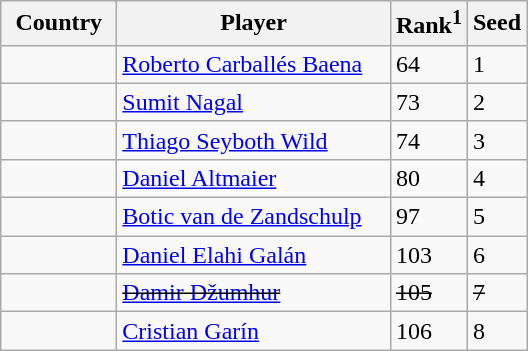<table class="sortable wikitable">
<tr>
<th width="70">Country</th>
<th width="175">Player</th>
<th>Rank<sup>1</sup></th>
<th>Seed</th>
</tr>
<tr>
<td></td>
<td><a href='#'>Roberto Carballés Baena</a></td>
<td>64</td>
<td>1</td>
</tr>
<tr>
<td></td>
<td><a href='#'>Sumit Nagal</a></td>
<td>73</td>
<td>2</td>
</tr>
<tr>
<td></td>
<td><a href='#'>Thiago Seyboth Wild</a></td>
<td>74</td>
<td>3</td>
</tr>
<tr>
<td></td>
<td><a href='#'>Daniel Altmaier</a></td>
<td>80</td>
<td>4</td>
</tr>
<tr>
<td></td>
<td><a href='#'>Botic van de Zandschulp</a></td>
<td>97</td>
<td>5</td>
</tr>
<tr>
<td></td>
<td><a href='#'>Daniel Elahi Galán</a></td>
<td>103</td>
<td>6</td>
</tr>
<tr>
<td><s></s></td>
<td><s><a href='#'>Damir Džumhur</a></s></td>
<td><s>105</s></td>
<td><s>7</s></td>
</tr>
<tr>
<td></td>
<td><a href='#'>Cristian Garín</a></td>
<td>106</td>
<td>8</td>
</tr>
</table>
